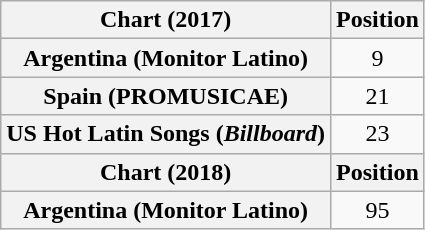<table class="wikitable plainrowheaders" style="text-align:center">
<tr>
<th scope="col">Chart (2017)</th>
<th scope="col">Position</th>
</tr>
<tr>
<th scope="row">Argentina (Monitor Latino)</th>
<td>9</td>
</tr>
<tr>
<th scope="row">Spain (PROMUSICAE)</th>
<td>21</td>
</tr>
<tr>
<th scope="row">US Hot Latin Songs (<em>Billboard</em>)</th>
<td>23</td>
</tr>
<tr>
<th scope="col">Chart (2018)</th>
<th scope="col">Position</th>
</tr>
<tr>
<th scope="row">Argentina (Monitor Latino)</th>
<td>95</td>
</tr>
</table>
